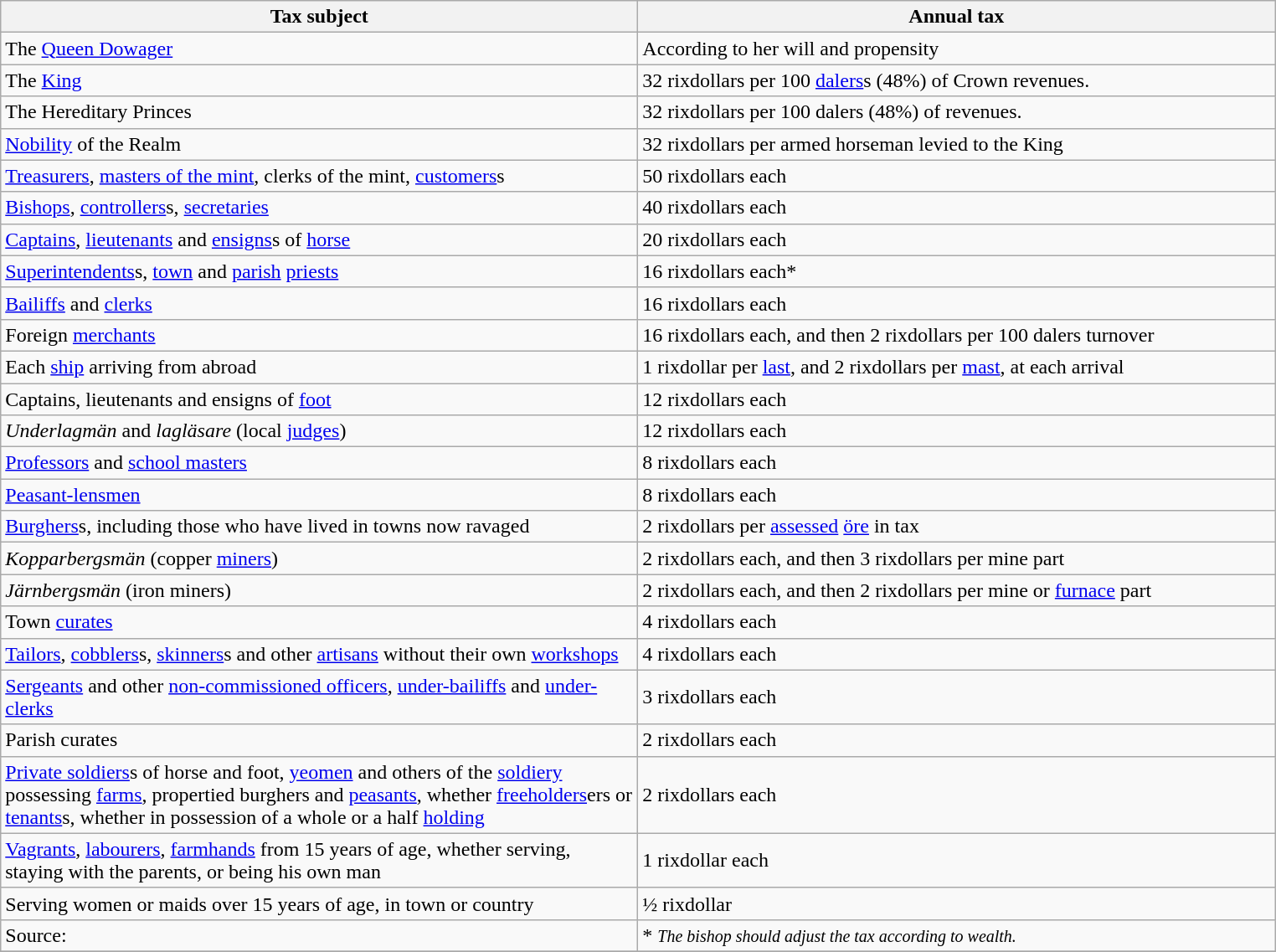<table class="wikitable">
<tr>
<th align="left" width="500">Tax subject</th>
<th align="left" width="500">Annual tax</th>
</tr>
<tr>
<td>The <a href='#'>Queen Dowager</a></td>
<td>According to her  will and propensity</td>
</tr>
<tr>
<td>The <a href='#'>King</a></td>
<td>32 rixdollars per 100 <a href='#'>dalers</a>s (48%) of Crown revenues.</td>
</tr>
<tr>
<td>The Hereditary Princes</td>
<td>32 rixdollars per 100 dalers (48%) of revenues.</td>
</tr>
<tr>
<td><a href='#'>Nobility</a> of the Realm</td>
<td>32 rixdollars per armed horseman levied to the King</td>
</tr>
<tr>
<td><a href='#'>Treasurers</a>, <a href='#'>masters of the mint</a>, clerks of the mint, <a href='#'>customers</a>s</td>
<td>50 rixdollars each</td>
</tr>
<tr>
<td><a href='#'>Bishops</a>, <a href='#'>controllers</a>s, <a href='#'>secretaries</a></td>
<td>40 rixdollars each</td>
</tr>
<tr>
<td><a href='#'>Captains</a>, <a href='#'>lieutenants</a> and <a href='#'>ensigns</a>s of <a href='#'>horse</a></td>
<td>20 rixdollars each</td>
</tr>
<tr>
<td><a href='#'>Superintendents</a>s, <a href='#'>town</a> and <a href='#'>parish</a> <a href='#'>priests</a></td>
<td>16 rixdollars each*</td>
</tr>
<tr>
<td><a href='#'>Bailiffs</a> and <a href='#'>clerks</a></td>
<td>16 rixdollars each</td>
</tr>
<tr>
<td>Foreign <a href='#'>merchants</a></td>
<td>16 rixdollars each, and then 2 rixdollars per 100 dalers turnover</td>
</tr>
<tr>
<td>Each <a href='#'>ship</a> arriving from abroad</td>
<td>1 rixdollar per <a href='#'>last</a>, and 2 rixdollars per <a href='#'>mast</a>, at each arrival</td>
</tr>
<tr>
<td>Captains, lieutenants and ensigns of <a href='#'>foot</a></td>
<td>12 rixdollars each</td>
</tr>
<tr>
<td><em>Underlagmän</em> and <em>lagläsare</em> (local <a href='#'>judges</a>)</td>
<td>12 rixdollars each</td>
</tr>
<tr>
<td><a href='#'>Professors</a> and <a href='#'>school masters</a></td>
<td>8 rixdollars each</td>
</tr>
<tr>
<td><a href='#'>Peasant-lensmen</a></td>
<td>8 rixdollars each</td>
</tr>
<tr>
<td><a href='#'>Burghers</a>s, including those who have lived in towns now ravaged</td>
<td>2 rixdollars per <a href='#'>assessed</a> <a href='#'>öre</a> in tax</td>
</tr>
<tr>
<td><em>Kopparbergsmän</em> (copper <a href='#'>miners</a>)</td>
<td>2 rixdollars each, and then 3 rixdollars per mine part</td>
</tr>
<tr>
<td><em>Järnbergsmän</em> (iron miners)</td>
<td>2 rixdollars each, and then  2 rixdollars per mine or <a href='#'>furnace</a> part</td>
</tr>
<tr>
<td>Town <a href='#'>curates</a></td>
<td>4 rixdollars each</td>
</tr>
<tr>
<td><a href='#'>Tailors</a>, <a href='#'>cobblers</a>s, <a href='#'>skinners</a>s and other <a href='#'>artisans</a> without their own <a href='#'>workshops</a></td>
<td>4 rixdollars each</td>
</tr>
<tr>
<td><a href='#'>Sergeants</a> and other <a href='#'>non-commissioned officers</a>, <a href='#'>under-bailiffs</a> and <a href='#'>under-clerks</a></td>
<td>3 rixdollars each</td>
</tr>
<tr>
<td>Parish curates</td>
<td>2 rixdollars each</td>
</tr>
<tr>
<td><a href='#'>Private soldiers</a>s of horse and foot, <a href='#'>yeomen</a> and others of the <a href='#'>soldiery</a> possessing <a href='#'>farms</a>, propertied burghers and <a href='#'>peasants</a>, whether <a href='#'>freeholders</a>ers or <a href='#'>tenants</a>s, whether in possession of a whole or a half <a href='#'>holding</a></td>
<td>2 rixdollars each</td>
</tr>
<tr>
<td><a href='#'>Vagrants</a>, <a href='#'>labourers</a>, <a href='#'>farmhands</a> from 15 years of age, whether serving, staying with the parents, or being his own man</td>
<td>1 rixdollar each</td>
</tr>
<tr>
<td>Serving women or maids over 15 years of age, in town or country</td>
<td>½ rixdollar</td>
</tr>
<tr>
<td>Source:</td>
<td>* <small><em>The bishop should adjust the tax according to wealth.</em></small></td>
</tr>
<tr>
</tr>
</table>
